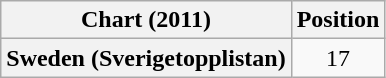<table class="wikitable plainrowheaders">
<tr>
<th scope="col">Chart (2011)</th>
<th scope="col">Position</th>
</tr>
<tr>
<th scope="row">Sweden (Sverigetopplistan)</th>
<td style="text-align:center;">17</td>
</tr>
</table>
